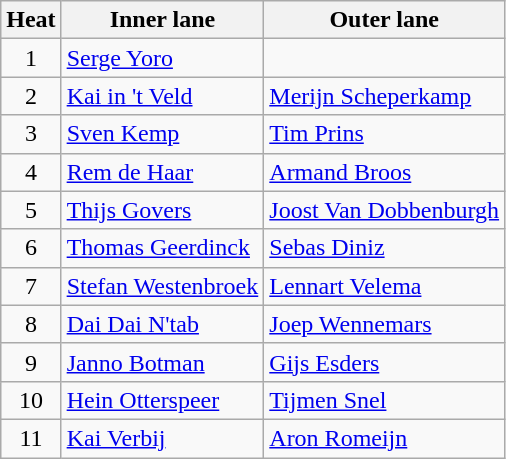<table class="wikitable">
<tr>
<th>Heat</th>
<th>Inner lane</th>
<th>Outer lane</th>
</tr>
<tr>
<td align="center">1</td>
<td><a href='#'>Serge Yoro</a></td>
<td></td>
</tr>
<tr>
<td align="center">2</td>
<td><a href='#'>Kai in 't Veld</a></td>
<td><a href='#'>Merijn Scheperkamp</a></td>
</tr>
<tr>
<td align="center">3</td>
<td><a href='#'>Sven Kemp</a></td>
<td><a href='#'>Tim Prins</a></td>
</tr>
<tr>
<td align="center">4</td>
<td><a href='#'>Rem de Haar</a></td>
<td><a href='#'>Armand Broos</a></td>
</tr>
<tr>
<td align="center">5</td>
<td><a href='#'>Thijs Govers</a></td>
<td><a href='#'>Joost Van Dobbenburgh</a></td>
</tr>
<tr>
<td align="center">6</td>
<td><a href='#'>Thomas Geerdinck</a></td>
<td><a href='#'>Sebas Diniz</a></td>
</tr>
<tr>
<td align="center">7</td>
<td><a href='#'>Stefan Westenbroek</a></td>
<td><a href='#'>Lennart Velema</a></td>
</tr>
<tr>
<td align="center">8</td>
<td><a href='#'>Dai Dai N'tab</a></td>
<td><a href='#'>Joep Wennemars</a></td>
</tr>
<tr>
<td align="center">9</td>
<td><a href='#'>Janno Botman</a></td>
<td><a href='#'>Gijs Esders</a></td>
</tr>
<tr>
<td align="center">10</td>
<td><a href='#'>Hein Otterspeer</a></td>
<td><a href='#'>Tijmen Snel</a></td>
</tr>
<tr>
<td align="center">11</td>
<td><a href='#'>Kai Verbij</a></td>
<td><a href='#'>Aron Romeijn</a></td>
</tr>
</table>
